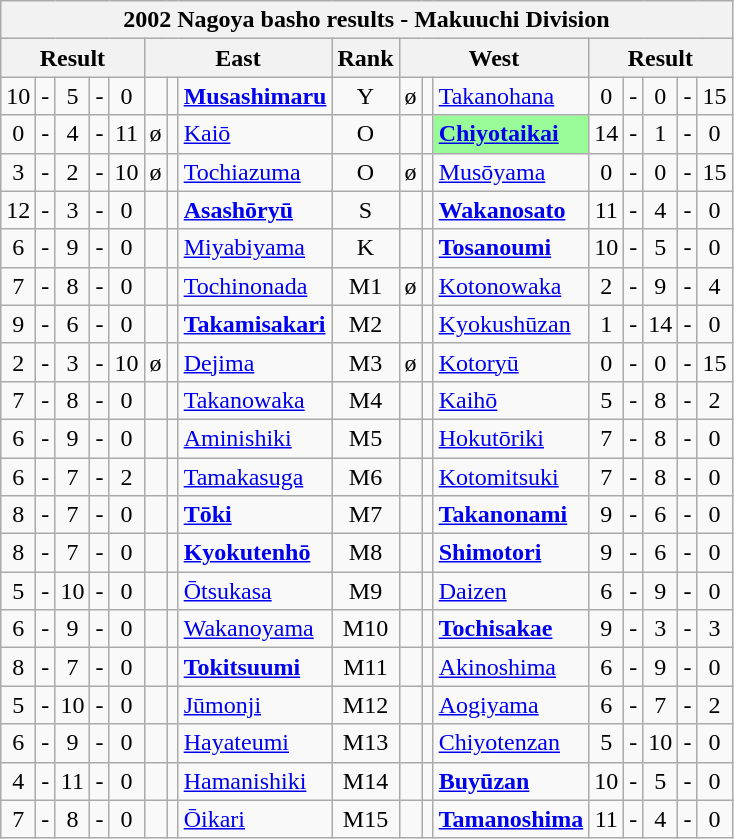<table class="wikitable">
<tr>
<th colspan="17">2002 Nagoya basho results - Makuuchi Division</th>
</tr>
<tr>
<th colspan="5">Result</th>
<th colspan="3">East</th>
<th>Rank</th>
<th colspan="3">West</th>
<th colspan="5">Result</th>
</tr>
<tr>
<td align=center>10</td>
<td align=center>-</td>
<td align=center>5</td>
<td align=center>-</td>
<td align=center>0</td>
<td align=center></td>
<td align=center></td>
<td><strong><a href='#'>Musashimaru</a></strong></td>
<td align=center>Y</td>
<td align=center>ø</td>
<td align=center></td>
<td><a href='#'>Takanohana</a></td>
<td align=center>0</td>
<td align=center>-</td>
<td align=center>0</td>
<td align=center>-</td>
<td align=center>15</td>
</tr>
<tr>
<td align=center>0</td>
<td align=center>-</td>
<td align=center>4</td>
<td align=center>-</td>
<td align=center>11</td>
<td align=center>ø</td>
<td align=center></td>
<td><a href='#'>Kaiō</a></td>
<td align=center>O</td>
<td align=center></td>
<td align=center></td>
<td style="background: PaleGreen;"><strong><a href='#'>Chiyotaikai</a></strong></td>
<td align=center>14</td>
<td align=center>-</td>
<td align=center>1</td>
<td align=center>-</td>
<td align=center>0</td>
</tr>
<tr>
<td align=center>3</td>
<td align=center>-</td>
<td align=center>2</td>
<td align=center>-</td>
<td align=center>10</td>
<td align=center>ø</td>
<td align=center></td>
<td><a href='#'>Tochiazuma</a></td>
<td align=center>O</td>
<td align=center>ø</td>
<td align=center></td>
<td><a href='#'>Musōyama</a></td>
<td align=center>0</td>
<td align=center>-</td>
<td align=center>0</td>
<td align=center>-</td>
<td align=center>15</td>
</tr>
<tr>
<td align=center>12</td>
<td align=center>-</td>
<td align=center>3</td>
<td align=center>-</td>
<td align=center>0</td>
<td align=center></td>
<td align=center></td>
<td><strong><a href='#'>Asashōryū</a></strong></td>
<td align=center>S</td>
<td align=center></td>
<td align=center></td>
<td><strong><a href='#'>Wakanosato</a></strong></td>
<td align=center>11</td>
<td align=center>-</td>
<td align=center>4</td>
<td align=center>-</td>
<td align=center>0</td>
</tr>
<tr>
<td align=center>6</td>
<td align=center>-</td>
<td align=center>9</td>
<td align=center>-</td>
<td align=center>0</td>
<td align=center></td>
<td align=center></td>
<td><a href='#'>Miyabiyama</a></td>
<td align=center>K</td>
<td align=center></td>
<td align=center></td>
<td><strong><a href='#'>Tosanoumi</a></strong></td>
<td align=center>10</td>
<td align=center>-</td>
<td align=center>5</td>
<td align=center>-</td>
<td align=center>0</td>
</tr>
<tr>
<td align=center>7</td>
<td align=center>-</td>
<td align=center>8</td>
<td align=center>-</td>
<td align=center>0</td>
<td align=center></td>
<td align=center></td>
<td><a href='#'>Tochinonada</a></td>
<td align=center>M1</td>
<td align=center>ø</td>
<td align=center></td>
<td><a href='#'>Kotonowaka</a></td>
<td align=center>2</td>
<td align=center>-</td>
<td align=center>9</td>
<td align=center>-</td>
<td align=center>4</td>
</tr>
<tr>
<td align=center>9</td>
<td align=center>-</td>
<td align=center>6</td>
<td align=center>-</td>
<td align=center>0</td>
<td align=center></td>
<td align=center></td>
<td><strong><a href='#'>Takamisakari</a></strong></td>
<td align=center>M2</td>
<td align=center></td>
<td align=center></td>
<td><a href='#'>Kyokushūzan</a></td>
<td align=center>1</td>
<td align=center>-</td>
<td align=center>14</td>
<td align=center>-</td>
<td align=center>0</td>
</tr>
<tr>
<td align=center>2</td>
<td align=center>-</td>
<td align=center>3</td>
<td align=center>-</td>
<td align=center>10</td>
<td align=center>ø</td>
<td align=center></td>
<td><a href='#'>Dejima</a></td>
<td align=center>M3</td>
<td align=center>ø</td>
<td align=center></td>
<td><a href='#'>Kotoryū</a></td>
<td align=center>0</td>
<td align=center>-</td>
<td align=center>0</td>
<td align=center>-</td>
<td align=center>15</td>
</tr>
<tr>
<td align=center>7</td>
<td align=center>-</td>
<td align=center>8</td>
<td align=center>-</td>
<td align=center>0</td>
<td align=center></td>
<td align=center></td>
<td><a href='#'>Takanowaka</a></td>
<td align=center>M4</td>
<td align=center></td>
<td align=center></td>
<td><a href='#'>Kaihō</a></td>
<td align=center>5</td>
<td align=center>-</td>
<td align=center>8</td>
<td align=center>-</td>
<td align=center>2</td>
</tr>
<tr>
<td align=center>6</td>
<td align=center>-</td>
<td align=center>9</td>
<td align=center>-</td>
<td align=center>0</td>
<td align=center></td>
<td align=center></td>
<td><a href='#'>Aminishiki</a></td>
<td align=center>M5</td>
<td align=center></td>
<td align=center></td>
<td><a href='#'>Hokutōriki</a></td>
<td align=center>7</td>
<td align=center>-</td>
<td align=center>8</td>
<td align=center>-</td>
<td align=center>0</td>
</tr>
<tr>
<td align=center>6</td>
<td align=center>-</td>
<td align=center>7</td>
<td align=center>-</td>
<td align=center>2</td>
<td align=center></td>
<td align=center></td>
<td><a href='#'>Tamakasuga</a></td>
<td align=center>M6</td>
<td align=center></td>
<td align=center></td>
<td><a href='#'>Kotomitsuki</a></td>
<td align=center>7</td>
<td align=center>-</td>
<td align=center>8</td>
<td align=center>-</td>
<td align=center>0</td>
</tr>
<tr>
<td align=center>8</td>
<td align=center>-</td>
<td align=center>7</td>
<td align=center>-</td>
<td align=center>0</td>
<td align=center></td>
<td align=center></td>
<td><strong><a href='#'>Tōki</a></strong></td>
<td align=center>M7</td>
<td align=center></td>
<td align=center></td>
<td><strong><a href='#'>Takanonami</a></strong></td>
<td align=center>9</td>
<td align=center>-</td>
<td align=center>6</td>
<td align=center>-</td>
<td align=center>0</td>
</tr>
<tr>
<td align=center>8</td>
<td align=center>-</td>
<td align=center>7</td>
<td align=center>-</td>
<td align=center>0</td>
<td align=center></td>
<td align=center></td>
<td><strong><a href='#'>Kyokutenhō</a></strong></td>
<td align=center>M8</td>
<td align=center></td>
<td align=center></td>
<td><strong><a href='#'>Shimotori</a></strong></td>
<td align=center>9</td>
<td align=center>-</td>
<td align=center>6</td>
<td align=center>-</td>
<td align=center>0</td>
</tr>
<tr>
<td align=center>5</td>
<td align=center>-</td>
<td align=center>10</td>
<td align=center>-</td>
<td align=center>0</td>
<td align=center></td>
<td align=center></td>
<td><a href='#'>Ōtsukasa</a></td>
<td align=center>M9</td>
<td align=center></td>
<td align=center></td>
<td><a href='#'>Daizen</a></td>
<td align=center>6</td>
<td align=center>-</td>
<td align=center>9</td>
<td align=center>-</td>
<td align=center>0</td>
</tr>
<tr>
<td align=center>6</td>
<td align=center>-</td>
<td align=center>9</td>
<td align=center>-</td>
<td align=center>0</td>
<td align=center></td>
<td align=center></td>
<td><a href='#'>Wakanoyama</a></td>
<td align=center>M10</td>
<td align=center></td>
<td align=center></td>
<td><strong><a href='#'>Tochisakae</a></strong></td>
<td align=center>9</td>
<td align=center>-</td>
<td align=center>3</td>
<td align=center>-</td>
<td align=center>3</td>
</tr>
<tr>
<td align=center>8</td>
<td align=center>-</td>
<td align=center>7</td>
<td align=center>-</td>
<td align=center>0</td>
<td align=center></td>
<td align=center></td>
<td><strong><a href='#'>Tokitsuumi</a></strong></td>
<td align=center>M11</td>
<td align=center></td>
<td align=center></td>
<td><a href='#'>Akinoshima</a></td>
<td align=center>6</td>
<td align=center>-</td>
<td align=center>9</td>
<td align=center>-</td>
<td align=center>0</td>
</tr>
<tr>
<td align=center>5</td>
<td align=center>-</td>
<td align=center>10</td>
<td align=center>-</td>
<td align=center>0</td>
<td align=center></td>
<td align=center></td>
<td><a href='#'>Jūmonji</a></td>
<td align=center>M12</td>
<td align=center></td>
<td align=center></td>
<td><a href='#'>Aogiyama</a></td>
<td align=center>6</td>
<td align=center>-</td>
<td align=center>7</td>
<td align=center>-</td>
<td align=center>2</td>
</tr>
<tr>
<td align=center>6</td>
<td align=center>-</td>
<td align=center>9</td>
<td align=center>-</td>
<td align=center>0</td>
<td align=center></td>
<td align=center></td>
<td><a href='#'>Hayateumi</a></td>
<td align=center>M13</td>
<td align=center></td>
<td align=center></td>
<td><a href='#'>Chiyotenzan</a></td>
<td align=center>5</td>
<td align=center>-</td>
<td align=center>10</td>
<td align=center>-</td>
<td align=center>0</td>
</tr>
<tr>
<td align=center>4</td>
<td align=center>-</td>
<td align=center>11</td>
<td align=center>-</td>
<td align=center>0</td>
<td align=center></td>
<td align=center></td>
<td><a href='#'>Hamanishiki</a></td>
<td align=center>M14</td>
<td align=center></td>
<td align=center></td>
<td><strong><a href='#'>Buyūzan</a></strong></td>
<td align=center>10</td>
<td align=center>-</td>
<td align=center>5</td>
<td align=center>-</td>
<td align=center>0</td>
</tr>
<tr>
<td align=center>7</td>
<td align=center>-</td>
<td align=center>8</td>
<td align=center>-</td>
<td align=center>0</td>
<td align=center></td>
<td align=center></td>
<td><a href='#'>Ōikari</a></td>
<td align=center>M15</td>
<td align=center></td>
<td align=center></td>
<td><strong><a href='#'>Tamanoshima</a></strong></td>
<td align=center>11</td>
<td align=center>-</td>
<td align=center>4</td>
<td align=center>-</td>
<td align=center>0</td>
</tr>
</table>
